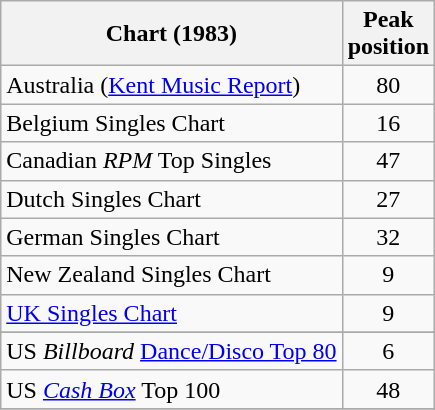<table class="wikitable sortable">
<tr>
<th>Chart (1983)</th>
<th>Peak<br>position</th>
</tr>
<tr>
<td>Australia (<a href='#'>Kent Music Report</a>)</td>
<td align="center">80</td>
</tr>
<tr>
<td>Belgium Singles Chart</td>
<td align="center">16</td>
</tr>
<tr>
<td>Canadian <em>RPM</em> Top Singles</td>
<td style="text-align:center;">47</td>
</tr>
<tr>
<td>Dutch Singles Chart</td>
<td align="center">27</td>
</tr>
<tr>
<td>German Singles Chart</td>
<td align="center">32</td>
</tr>
<tr>
<td>New Zealand Singles Chart</td>
<td align="center">9</td>
</tr>
<tr>
<td><a href='#'>UK Singles Chart</a></td>
<td align="center">9</td>
</tr>
<tr>
</tr>
<tr>
<td>US <em>Billboard</em> <a href='#'>Dance/Disco Top 80</a></td>
<td align="center">6</td>
</tr>
<tr>
<td>US <a href='#'><em>Cash Box</em></a> Top 100</td>
<td align="center">48</td>
</tr>
<tr>
</tr>
</table>
